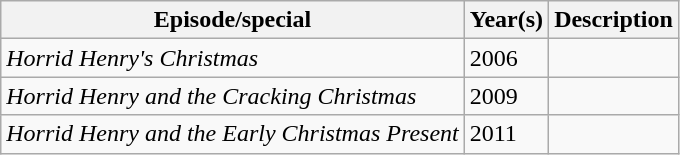<table class="wikitable sortable">
<tr>
<th>Episode/special</th>
<th>Year(s)</th>
<th>Description</th>
</tr>
<tr>
<td><em>Horrid Henry's Christmas</em></td>
<td>2006</td>
<td></td>
</tr>
<tr>
<td><em>Horrid Henry and the Cracking Christmas</em></td>
<td>2009</td>
<td></td>
</tr>
<tr>
<td><em>Horrid Henry and the Early Christmas Present</em></td>
<td>2011</td>
<td></td>
</tr>
</table>
